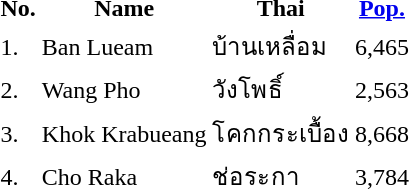<table>
<tr>
<th>No.</th>
<th>Name</th>
<th>Thai</th>
<th><a href='#'>Pop.</a></th>
</tr>
<tr>
<td>1.</td>
<td>Ban Lueam</td>
<td>บ้านเหลื่อม</td>
<td>6,465</td>
</tr>
<tr>
<td>2.</td>
<td>Wang Pho</td>
<td>วังโพธิ์</td>
<td>2,563</td>
</tr>
<tr>
<td>3.</td>
<td>Khok Krabueang</td>
<td>โคกกระเบื้อง</td>
<td>8,668</td>
</tr>
<tr>
<td>4.</td>
<td>Cho Raka</td>
<td>ช่อระกา</td>
<td>3,784</td>
</tr>
</table>
